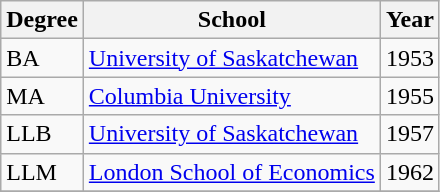<table class="wikitable">
<tr>
<th>Degree</th>
<th>School</th>
<th>Year</th>
</tr>
<tr>
<td>BA</td>
<td><a href='#'>University of Saskatchewan</a></td>
<td>1953</td>
</tr>
<tr>
<td>MA</td>
<td><a href='#'>Columbia University</a></td>
<td>1955</td>
</tr>
<tr>
<td>LLB</td>
<td><a href='#'>University of Saskatchewan</a></td>
<td>1957</td>
</tr>
<tr>
<td>LLM</td>
<td><a href='#'>London School of Economics</a></td>
<td>1962</td>
</tr>
<tr>
</tr>
</table>
